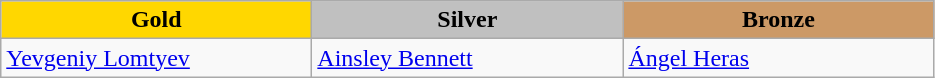<table class="wikitable" style="text-align:left">
<tr align="center">
<td width=200 bgcolor=gold><strong>Gold</strong></td>
<td width=200 bgcolor=silver><strong>Silver</strong></td>
<td width=200 bgcolor=CC9966><strong>Bronze</strong></td>
</tr>
<tr>
<td><a href='#'>Yevgeniy Lomtyev</a><br><em></em></td>
<td><a href='#'>Ainsley Bennett</a><br><em></em></td>
<td><a href='#'>Ángel Heras</a><br><em></em></td>
</tr>
</table>
